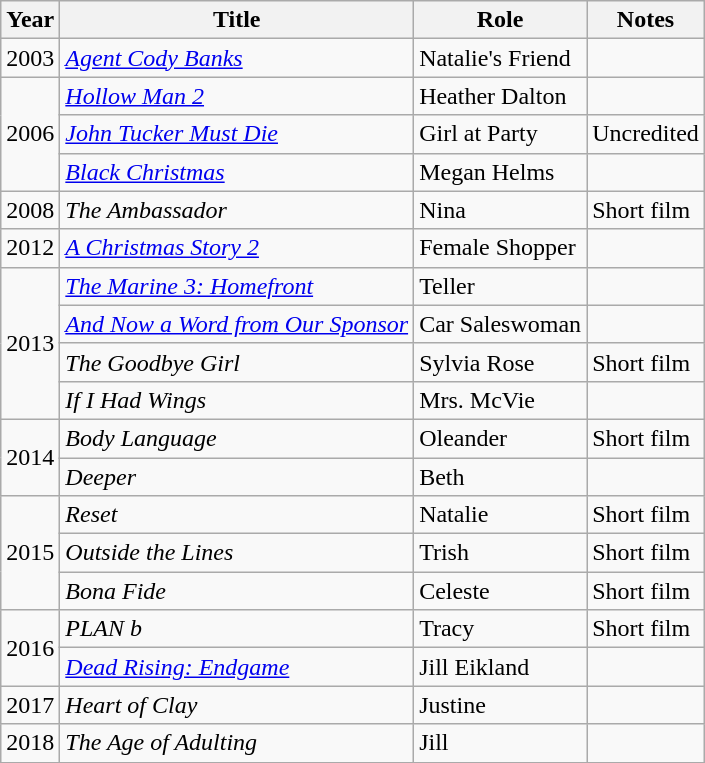<table class="wikitable sortable">
<tr>
<th>Year</th>
<th>Title</th>
<th>Role</th>
<th class="unsortable">Notes</th>
</tr>
<tr>
<td>2003</td>
<td><em><a href='#'>Agent Cody Banks</a></em></td>
<td>Natalie's Friend</td>
<td></td>
</tr>
<tr>
<td rowspan="3">2006</td>
<td><em><a href='#'>Hollow Man 2</a></em></td>
<td>Heather Dalton</td>
<td></td>
</tr>
<tr>
<td><em><a href='#'>John Tucker Must Die</a></em></td>
<td>Girl at Party</td>
<td>Uncredited</td>
</tr>
<tr>
<td><em><a href='#'>Black Christmas</a></em></td>
<td>Megan Helms</td>
<td></td>
</tr>
<tr>
<td>2008</td>
<td data-sort-value="Ambassador, The"><em>The Ambassador</em></td>
<td>Nina</td>
<td>Short film</td>
</tr>
<tr>
<td>2012</td>
<td data-sort-value="Christmas Story 2, A"><em><a href='#'>A Christmas Story 2</a></em></td>
<td>Female Shopper</td>
<td></td>
</tr>
<tr>
<td rowspan="4">2013</td>
<td data-sort-value="Marine 3: Homefront, The"><em><a href='#'>The Marine 3: Homefront</a></em></td>
<td>Teller</td>
<td></td>
</tr>
<tr>
<td><em><a href='#'>And Now a Word from Our Sponsor</a></em></td>
<td>Car Saleswoman</td>
<td></td>
</tr>
<tr>
<td data-sort-value="Goodbye Girl, The"><em>The Goodbye Girl</em></td>
<td>Sylvia Rose</td>
<td>Short film</td>
</tr>
<tr>
<td><em>If I Had Wings</em></td>
<td>Mrs. McVie</td>
<td></td>
</tr>
<tr>
<td rowspan="2">2014</td>
<td><em>Body Language</em></td>
<td>Oleander</td>
<td>Short film</td>
</tr>
<tr>
<td><em>Deeper</em></td>
<td>Beth</td>
<td></td>
</tr>
<tr>
<td rowspan="3">2015</td>
<td><em>Reset</em></td>
<td>Natalie</td>
<td>Short film</td>
</tr>
<tr>
<td><em>Outside the Lines</em></td>
<td>Trish</td>
<td>Short film</td>
</tr>
<tr>
<td><em>Bona Fide</em></td>
<td>Celeste</td>
<td>Short film</td>
</tr>
<tr>
<td rowspan="2">2016</td>
<td><em>PLAN b</em></td>
<td>Tracy</td>
<td>Short film</td>
</tr>
<tr>
<td><em><a href='#'>Dead Rising: Endgame</a></em></td>
<td>Jill Eikland</td>
<td></td>
</tr>
<tr>
<td>2017</td>
<td><em>Heart of Clay</em></td>
<td>Justine</td>
<td></td>
</tr>
<tr>
<td>2018</td>
<td data-sort-value="Age of Adulting, The"><em>The Age of Adulting</em></td>
<td>Jill</td>
<td></td>
</tr>
</table>
